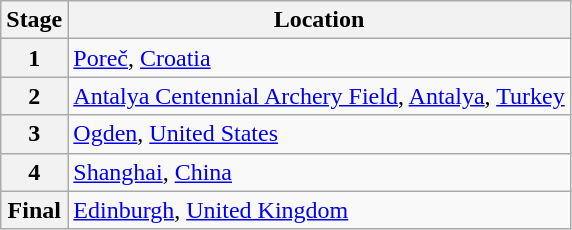<table class="wikitable">
<tr>
<th>Stage</th>
<th>Location</th>
</tr>
<tr>
<th>1</th>
<td> <a href='#'>Poreč</a>, <a href='#'>Croatia</a></td>
</tr>
<tr>
<th>2</th>
<td> <a href='#'>Antalya Centennial Archery Field</a>, <a href='#'>Antalya</a>, <a href='#'>Turkey</a></td>
</tr>
<tr>
<th>3</th>
<td> <a href='#'>Ogden</a>, <a href='#'>United States</a></td>
</tr>
<tr>
<th>4</th>
<td> <a href='#'>Shanghai</a>, <a href='#'>China</a></td>
</tr>
<tr>
<th>Final</th>
<td> <a href='#'>Edinburgh</a>, <a href='#'>United Kingdom</a></td>
</tr>
</table>
